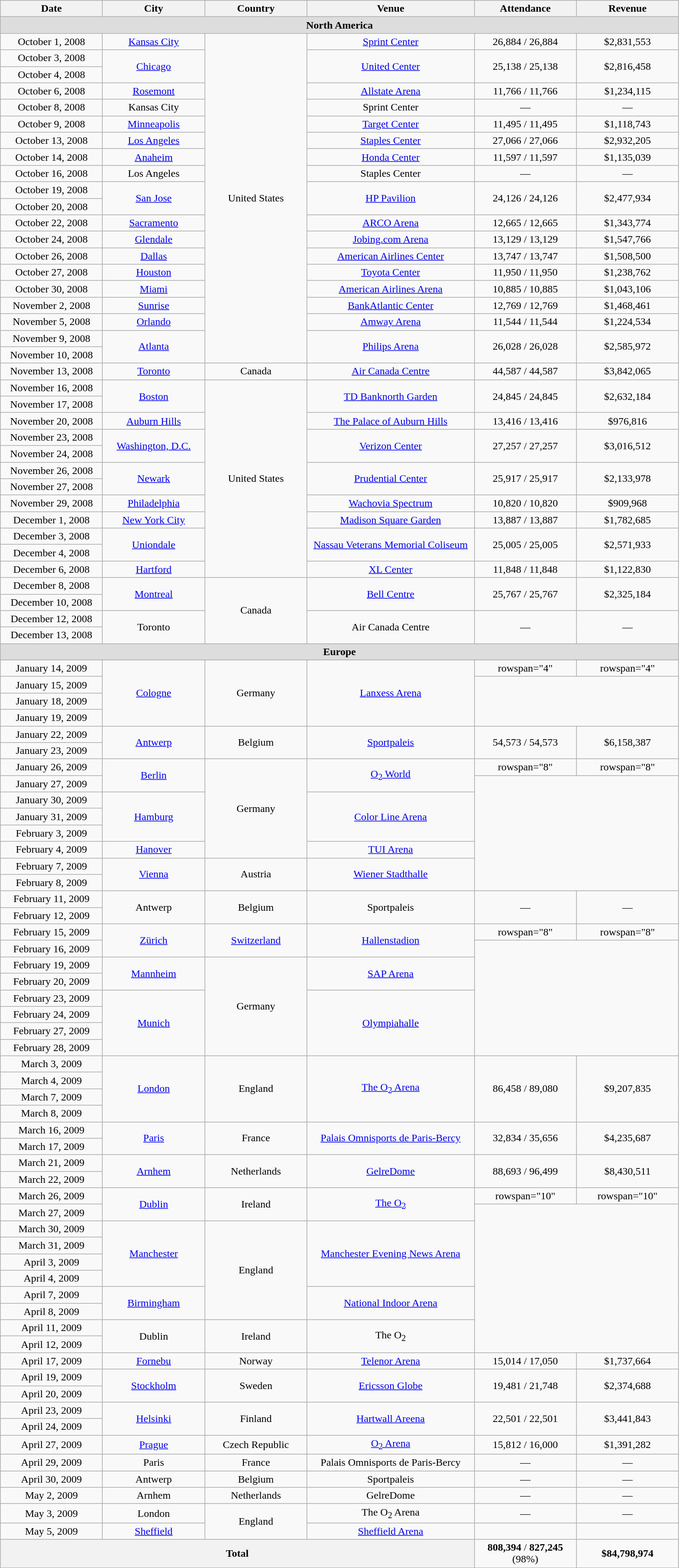<table class="wikitable" style="text-align:center;">
<tr>
<th style="width:150px;">Date</th>
<th style="width:150px;">City</th>
<th style="width:150px;">Country</th>
<th style="width:250px;">Venue</th>
<th style="width:150px;">Attendance</th>
<th style="width:150px;">Revenue</th>
</tr>
<tr bgcolor="#DDDDDD">
<td colspan="6"><strong>North America</strong></td>
</tr>
<tr>
<td>October 1, 2008</td>
<td><a href='#'>Kansas City</a></td>
<td rowspan="20">United States</td>
<td><a href='#'>Sprint Center</a></td>
<td>26,884 / 26,884</td>
<td>$2,831,553</td>
</tr>
<tr>
<td>October 3, 2008</td>
<td rowspan="2"><a href='#'>Chicago</a></td>
<td rowspan="2"><a href='#'>United Center</a></td>
<td rowspan="2">25,138 / 25,138</td>
<td rowspan="2">$2,816,458</td>
</tr>
<tr>
<td>October 4, 2008</td>
</tr>
<tr>
<td>October 6, 2008</td>
<td><a href='#'>Rosemont</a></td>
<td><a href='#'>Allstate Arena</a></td>
<td>11,766 / 11,766</td>
<td>$1,234,115</td>
</tr>
<tr>
<td>October 8, 2008</td>
<td>Kansas City</td>
<td>Sprint Center</td>
<td>—</td>
<td>—</td>
</tr>
<tr>
<td>October 9, 2008</td>
<td><a href='#'>Minneapolis</a></td>
<td><a href='#'>Target Center</a></td>
<td>11,495 / 11,495</td>
<td>$1,118,743</td>
</tr>
<tr>
<td>October 13, 2008</td>
<td><a href='#'>Los Angeles</a></td>
<td><a href='#'>Staples Center</a></td>
<td>27,066 / 27,066</td>
<td>$2,932,205</td>
</tr>
<tr>
<td>October 14, 2008</td>
<td><a href='#'>Anaheim</a></td>
<td><a href='#'>Honda Center</a></td>
<td>11,597 / 11,597</td>
<td>$1,135,039</td>
</tr>
<tr>
<td>October 16, 2008</td>
<td>Los Angeles</td>
<td>Staples Center</td>
<td>—</td>
<td>—</td>
</tr>
<tr>
<td>October 19, 2008</td>
<td rowspan="2"><a href='#'>San Jose</a></td>
<td rowspan="2"><a href='#'>HP Pavilion</a></td>
<td rowspan="2">24,126 / 24,126</td>
<td rowspan="2">$2,477,934</td>
</tr>
<tr>
<td>October 20, 2008</td>
</tr>
<tr>
<td>October 22, 2008</td>
<td><a href='#'>Sacramento</a></td>
<td><a href='#'>ARCO Arena</a></td>
<td>12,665 / 12,665</td>
<td>$1,343,774</td>
</tr>
<tr>
<td>October 24, 2008</td>
<td><a href='#'>Glendale</a></td>
<td><a href='#'>Jobing.com Arena</a></td>
<td>13,129 / 13,129</td>
<td>$1,547,766</td>
</tr>
<tr>
<td>October 26, 2008</td>
<td><a href='#'>Dallas</a></td>
<td><a href='#'>American Airlines Center</a></td>
<td>13,747 / 13,747</td>
<td>$1,508,500</td>
</tr>
<tr>
<td>October 27, 2008</td>
<td><a href='#'>Houston</a></td>
<td><a href='#'>Toyota Center</a></td>
<td>11,950 / 11,950</td>
<td>$1,238,762</td>
</tr>
<tr>
<td>October 30, 2008</td>
<td><a href='#'>Miami</a></td>
<td><a href='#'>American Airlines Arena</a></td>
<td>10,885 / 10,885</td>
<td>$1,043,106</td>
</tr>
<tr>
<td>November 2, 2008</td>
<td><a href='#'>Sunrise</a></td>
<td><a href='#'>BankAtlantic Center</a></td>
<td>12,769 / 12,769</td>
<td>$1,468,461</td>
</tr>
<tr>
<td>November 5, 2008</td>
<td><a href='#'>Orlando</a></td>
<td><a href='#'>Amway Arena</a></td>
<td>11,544 / 11,544</td>
<td>$1,224,534</td>
</tr>
<tr>
<td>November 9, 2008</td>
<td rowspan="2"><a href='#'>Atlanta</a></td>
<td rowspan="2"><a href='#'>Philips Arena</a></td>
<td rowspan="2">26,028 / 26,028</td>
<td rowspan="2">$2,585,972</td>
</tr>
<tr>
<td>November 10, 2008</td>
</tr>
<tr>
<td>November 13, 2008</td>
<td><a href='#'>Toronto</a></td>
<td>Canada</td>
<td><a href='#'>Air Canada Centre</a></td>
<td>44,587 / 44,587</td>
<td>$3,842,065</td>
</tr>
<tr>
<td>November 16, 2008</td>
<td rowspan="2"><a href='#'>Boston</a></td>
<td rowspan="12">United States</td>
<td rowspan="2"><a href='#'>TD Banknorth Garden</a></td>
<td rowspan="2">24,845 / 24,845</td>
<td rowspan="2">$2,632,184</td>
</tr>
<tr>
<td>November 17, 2008</td>
</tr>
<tr>
<td>November 20, 2008</td>
<td><a href='#'>Auburn Hills</a></td>
<td><a href='#'>The Palace of Auburn Hills</a></td>
<td>13,416 / 13,416</td>
<td>$976,816</td>
</tr>
<tr>
<td>November 23, 2008</td>
<td rowspan="2"><a href='#'>Washington, D.C.</a></td>
<td rowspan="2"><a href='#'>Verizon Center</a></td>
<td rowspan="2">27,257 / 27,257</td>
<td rowspan="2">$3,016,512</td>
</tr>
<tr>
<td>November 24, 2008</td>
</tr>
<tr>
<td>November 26, 2008</td>
<td rowspan="2"><a href='#'>Newark</a></td>
<td rowspan="2"><a href='#'>Prudential Center</a></td>
<td rowspan="2">25,917 / 25,917</td>
<td rowspan="2">$2,133,978</td>
</tr>
<tr>
<td>November 27, 2008</td>
</tr>
<tr>
<td>November 29, 2008</td>
<td><a href='#'>Philadelphia</a></td>
<td><a href='#'>Wachovia Spectrum</a></td>
<td>10,820 / 10,820</td>
<td>$909,968</td>
</tr>
<tr>
<td>December 1, 2008</td>
<td><a href='#'>New York City</a></td>
<td><a href='#'>Madison Square Garden</a></td>
<td>13,887 / 13,887</td>
<td>$1,782,685</td>
</tr>
<tr>
<td>December 3, 2008</td>
<td rowspan="2"><a href='#'>Uniondale</a></td>
<td rowspan="2"><a href='#'>Nassau Veterans Memorial Coliseum</a></td>
<td rowspan="2">25,005 / 25,005</td>
<td rowspan="2">$2,571,933</td>
</tr>
<tr>
<td>December 4, 2008</td>
</tr>
<tr>
<td>December 6, 2008</td>
<td><a href='#'>Hartford</a></td>
<td><a href='#'>XL Center</a></td>
<td>11,848 / 11,848</td>
<td>$1,122,830</td>
</tr>
<tr>
<td>December 8, 2008</td>
<td rowspan="2"><a href='#'>Montreal</a></td>
<td rowspan="4">Canada</td>
<td rowspan="2"><a href='#'>Bell Centre</a></td>
<td rowspan="2">25,767 / 25,767</td>
<td rowspan="2">$2,325,184</td>
</tr>
<tr>
<td>December 10, 2008</td>
</tr>
<tr>
<td>December 12, 2008</td>
<td rowspan="2">Toronto</td>
<td rowspan="2">Air Canada Centre</td>
<td rowspan="2">—</td>
<td rowspan="2">—</td>
</tr>
<tr>
<td>December 13, 2008</td>
</tr>
<tr bgcolor="#DDDDDD">
<td colspan="6"><strong>Europe</strong></td>
</tr>
<tr>
<td>January 14, 2009</td>
<td rowspan="4"><a href='#'>Cologne</a></td>
<td rowspan="4">Germany</td>
<td rowspan="4"><a href='#'>Lanxess Arena</a></td>
<td>rowspan="4" </td>
<td>rowspan="4" </td>
</tr>
<tr>
<td>January 15, 2009</td>
</tr>
<tr>
<td>January 18, 2009</td>
</tr>
<tr>
<td>January 19, 2009</td>
</tr>
<tr>
<td>January 22, 2009</td>
<td rowspan="2"><a href='#'>Antwerp</a></td>
<td rowspan="2">Belgium</td>
<td rowspan="2"><a href='#'>Sportpaleis</a></td>
<td rowspan="2">54,573 / 54,573</td>
<td rowspan="2">$6,158,387</td>
</tr>
<tr>
<td>January 23, 2009</td>
</tr>
<tr>
<td>January 26, 2009</td>
<td rowspan="2"><a href='#'>Berlin</a></td>
<td rowspan="6">Germany</td>
<td rowspan="2"><a href='#'>O<sub>2</sub> World</a></td>
<td>rowspan="8" </td>
<td>rowspan="8" </td>
</tr>
<tr>
<td>January 27, 2009</td>
</tr>
<tr>
<td>January 30, 2009</td>
<td rowspan="3"><a href='#'>Hamburg</a></td>
<td rowspan="3"><a href='#'>Color Line Arena</a></td>
</tr>
<tr>
<td>January 31, 2009</td>
</tr>
<tr>
<td>February 3, 2009</td>
</tr>
<tr>
<td>February 4, 2009</td>
<td><a href='#'>Hanover</a></td>
<td><a href='#'>TUI Arena</a></td>
</tr>
<tr>
<td>February 7, 2009</td>
<td rowspan="2"><a href='#'>Vienna</a></td>
<td rowspan="2">Austria</td>
<td rowspan="2"><a href='#'>Wiener Stadthalle</a></td>
</tr>
<tr>
<td>February 8, 2009</td>
</tr>
<tr>
<td>February 11, 2009</td>
<td rowspan="2">Antwerp</td>
<td rowspan="2">Belgium</td>
<td rowspan="2">Sportpaleis</td>
<td rowspan="2">—</td>
<td rowspan="2">—</td>
</tr>
<tr>
<td>February 12, 2009</td>
</tr>
<tr>
<td>February 15, 2009</td>
<td rowspan="2"><a href='#'>Zürich</a></td>
<td rowspan="2"><a href='#'>Switzerland</a></td>
<td rowspan="2"><a href='#'>Hallenstadion</a></td>
<td>rowspan="8" </td>
<td>rowspan="8" </td>
</tr>
<tr>
<td>February 16, 2009</td>
</tr>
<tr>
<td>February 19, 2009</td>
<td rowspan="2"><a href='#'>Mannheim</a></td>
<td rowspan="6">Germany</td>
<td rowspan="2"><a href='#'>SAP Arena</a></td>
</tr>
<tr>
<td>February 20, 2009</td>
</tr>
<tr>
<td>February 23, 2009</td>
<td rowspan="4"><a href='#'>Munich</a></td>
<td rowspan="4"><a href='#'>Olympiahalle</a></td>
</tr>
<tr>
<td>February 24, 2009</td>
</tr>
<tr>
<td>February 27, 2009</td>
</tr>
<tr>
<td>February 28, 2009</td>
</tr>
<tr>
<td>March 3, 2009</td>
<td rowspan="4"><a href='#'>London</a></td>
<td rowspan="4">England</td>
<td rowspan="4"><a href='#'>The O<sub>2</sub> Arena</a></td>
<td rowspan="4">86,458 / 89,080</td>
<td rowspan="4">$9,207,835</td>
</tr>
<tr>
<td>March 4, 2009</td>
</tr>
<tr>
<td>March 7, 2009</td>
</tr>
<tr>
<td>March 8, 2009</td>
</tr>
<tr>
<td>March 16, 2009</td>
<td rowspan="2"><a href='#'>Paris</a></td>
<td rowspan="2">France</td>
<td rowspan="2"><a href='#'>Palais Omnisports de Paris-Bercy</a></td>
<td rowspan="2">32,834 / 35,656</td>
<td rowspan="2">$4,235,687</td>
</tr>
<tr>
<td>March 17, 2009</td>
</tr>
<tr>
<td>March 21, 2009</td>
<td rowspan="2"><a href='#'>Arnhem</a></td>
<td rowspan="2">Netherlands</td>
<td rowspan="2"><a href='#'>GelreDome</a></td>
<td rowspan="2">88,693 / 96,499</td>
<td rowspan="2">$8,430,511</td>
</tr>
<tr>
<td>March 22, 2009</td>
</tr>
<tr>
<td>March 26, 2009</td>
<td rowspan="2"><a href='#'>Dublin</a></td>
<td rowspan="2">Ireland</td>
<td rowspan="2"><a href='#'>The O<sub>2</sub></a></td>
<td>rowspan="10" </td>
<td>rowspan="10" </td>
</tr>
<tr>
<td>March 27, 2009</td>
</tr>
<tr>
<td>March 30, 2009</td>
<td rowspan="4"><a href='#'>Manchester</a></td>
<td rowspan="6">England</td>
<td rowspan="4"><a href='#'>Manchester Evening News Arena</a></td>
</tr>
<tr>
<td>March 31, 2009</td>
</tr>
<tr>
<td>April 3, 2009</td>
</tr>
<tr>
<td>April 4, 2009</td>
</tr>
<tr>
<td>April 7, 2009</td>
<td rowspan="2"><a href='#'>Birmingham</a></td>
<td rowspan="2"><a href='#'>National Indoor Arena</a></td>
</tr>
<tr>
<td>April 8, 2009</td>
</tr>
<tr>
<td>April 11, 2009</td>
<td rowspan="2">Dublin</td>
<td rowspan="2">Ireland</td>
<td rowspan="2">The O<sub>2</sub></td>
</tr>
<tr>
<td>April 12, 2009</td>
</tr>
<tr>
<td>April 17, 2009</td>
<td><a href='#'>Fornebu</a></td>
<td>Norway</td>
<td><a href='#'>Telenor Arena</a></td>
<td>15,014 / 17,050</td>
<td>$1,737,664</td>
</tr>
<tr>
<td>April 19, 2009</td>
<td rowspan="2"><a href='#'>Stockholm</a></td>
<td rowspan="2">Sweden</td>
<td rowspan="2"><a href='#'>Ericsson Globe</a></td>
<td rowspan="2">19,481 / 21,748</td>
<td rowspan="2">$2,374,688</td>
</tr>
<tr>
<td>April 20, 2009</td>
</tr>
<tr>
<td>April 23, 2009</td>
<td rowspan="2"><a href='#'>Helsinki</a></td>
<td rowspan="2">Finland</td>
<td rowspan="2"><a href='#'>Hartwall Areena</a></td>
<td rowspan="2">22,501 / 22,501</td>
<td rowspan="2">$3,441,843</td>
</tr>
<tr>
<td>April 24, 2009</td>
</tr>
<tr>
<td>April 27, 2009</td>
<td><a href='#'>Prague</a></td>
<td>Czech Republic</td>
<td><a href='#'>O<sub>2</sub> Arena</a></td>
<td>15,812 / 16,000</td>
<td>$1,391,282</td>
</tr>
<tr>
<td>April 29, 2009</td>
<td>Paris</td>
<td>France</td>
<td>Palais Omnisports de Paris-Bercy</td>
<td>—</td>
<td>—</td>
</tr>
<tr>
<td>April 30, 2009</td>
<td>Antwerp</td>
<td>Belgium</td>
<td>Sportpaleis</td>
<td>—</td>
<td>—</td>
</tr>
<tr>
<td>May 2, 2009</td>
<td>Arnhem</td>
<td>Netherlands</td>
<td>GelreDome</td>
<td>—</td>
<td>—</td>
</tr>
<tr>
<td>May 3, 2009</td>
<td>London</td>
<td rowspan="2">England</td>
<td>The O<sub>2</sub> Arena</td>
<td>—</td>
<td>—</td>
</tr>
<tr>
<td>May 5, 2009</td>
<td><a href='#'>Sheffield</a></td>
<td><a href='#'>Sheffield Arena</a></td>
<td></td>
<td></td>
</tr>
<tr>
<th colspan="4">Total</th>
<td><strong>808,394</strong> / <strong>827,245</strong> (98%)</td>
<td><strong>$84,798,974</strong></td>
</tr>
</table>
